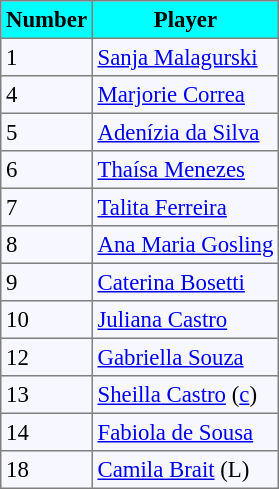<table cellpadding="3" cellspacing="0" border="1" style="background: #f7f8ff; font-size: 95%; border: gray solid 1px; border-collapse: collapse;">
<tr style="background: #00FFFF">
<td align=center><strong>Number</strong></td>
<td align=center><strong>Player</strong></td>
</tr>
<tr align=left>
<td>1</td>
<td> <a href='#'>Sanja Malagurski</a></td>
</tr>
<tr align=left>
<td>4</td>
<td> <a href='#'>Marjorie Correa</a></td>
</tr>
<tr align=left>
<td>5</td>
<td> <a href='#'>Adenízia da Silva</a></td>
</tr>
<tr align=left>
<td>6</td>
<td> <a href='#'>Thaísa Menezes</a></td>
</tr>
<tr align=left>
<td>7</td>
<td> <a href='#'>Talita Ferreira</a></td>
</tr>
<tr align=left>
<td>8</td>
<td> <a href='#'>Ana Maria Gosling</a></td>
</tr>
<tr align=left>
<td>9</td>
<td> <a href='#'>Caterina Bosetti</a></td>
</tr>
<tr align=left>
<td>10</td>
<td> <a href='#'>Juliana Castro</a></td>
</tr>
<tr align=left>
<td>12</td>
<td> <a href='#'>Gabriella Souza</a></td>
</tr>
<tr align=left>
<td>13</td>
<td> <a href='#'>Sheilla Castro</a> (<a href='#'>c</a>)</td>
</tr>
<tr align=left>
<td>14</td>
<td> <a href='#'>Fabiola de Sousa</a></td>
</tr>
<tr align=left>
<td>18</td>
<td> <a href='#'>Camila Brait</a> (L)</td>
</tr>
</table>
